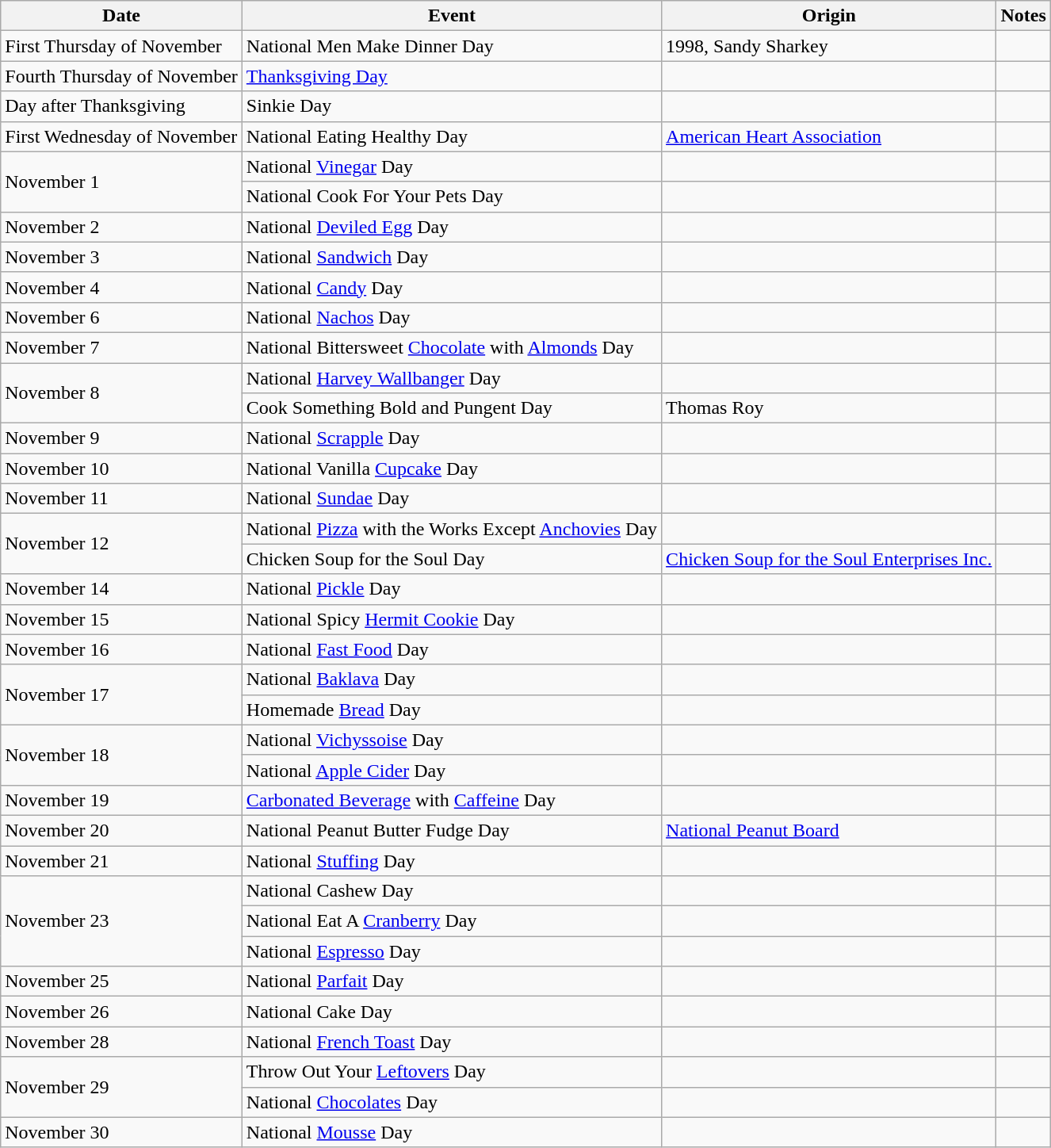<table class="wikitable sortable">
<tr>
<th>Date</th>
<th>Event</th>
<th>Origin</th>
<th>Notes</th>
</tr>
<tr>
<td>First Thursday of November</td>
<td>National Men Make Dinner Day</td>
<td>1998, Sandy Sharkey</td>
<td></td>
</tr>
<tr>
<td>Fourth Thursday of November</td>
<td><a href='#'>Thanksgiving Day</a></td>
<td></td>
<td></td>
</tr>
<tr>
<td>Day after Thanksgiving</td>
<td>Sinkie Day</td>
<td></td>
<td></td>
</tr>
<tr>
<td>First Wednesday of November</td>
<td>National Eating Healthy Day</td>
<td><a href='#'>American Heart Association</a></td>
<td></td>
</tr>
<tr>
<td rowspan="2">November 1</td>
<td>National <a href='#'>Vinegar</a> Day</td>
<td></td>
<td></td>
</tr>
<tr>
<td>National Cook For Your Pets Day</td>
<td></td>
<td></td>
</tr>
<tr>
<td>November 2</td>
<td>National <a href='#'>Deviled Egg</a> Day</td>
<td></td>
<td></td>
</tr>
<tr>
<td>November 3</td>
<td>National <a href='#'>Sandwich</a> Day</td>
<td></td>
<td></td>
</tr>
<tr>
<td>November 4</td>
<td>National <a href='#'>Candy</a> Day</td>
<td></td>
<td></td>
</tr>
<tr>
<td>November 6</td>
<td>National <a href='#'>Nachos</a> Day</td>
<td></td>
<td></td>
</tr>
<tr>
<td>November 7</td>
<td>National Bittersweet <a href='#'>Chocolate</a> with <a href='#'>Almonds</a> Day</td>
<td></td>
<td></td>
</tr>
<tr>
<td rowspan="2">November 8</td>
<td>National <a href='#'>Harvey Wallbanger</a> Day</td>
<td></td>
<td></td>
</tr>
<tr>
<td>Cook Something Bold and Pungent Day</td>
<td>Thomas Roy</td>
<td></td>
</tr>
<tr>
<td>November 9</td>
<td>National <a href='#'>Scrapple</a> Day</td>
<td></td>
<td></td>
</tr>
<tr>
<td>November 10</td>
<td>National Vanilla <a href='#'>Cupcake</a> Day</td>
<td></td>
<td></td>
</tr>
<tr>
<td>November 11</td>
<td>National <a href='#'>Sundae</a> Day</td>
<td></td>
<td></td>
</tr>
<tr>
<td rowspan="2">November 12</td>
<td>National <a href='#'>Pizza</a> with the Works Except <a href='#'>Anchovies</a> Day</td>
<td></td>
<td></td>
</tr>
<tr>
<td>Chicken Soup for the Soul Day</td>
<td><a href='#'>Chicken Soup for the Soul Enterprises Inc.</a></td>
<td></td>
</tr>
<tr>
<td>November 14</td>
<td>National <a href='#'>Pickle</a> Day</td>
<td></td>
<td></td>
</tr>
<tr>
<td>November 15</td>
<td>National Spicy <a href='#'>Hermit Cookie</a> Day</td>
<td></td>
<td></td>
</tr>
<tr>
<td>November 16</td>
<td>National <a href='#'>Fast Food</a> Day</td>
<td></td>
<td></td>
</tr>
<tr>
<td rowspan="2">November 17</td>
<td>National <a href='#'>Baklava</a> Day</td>
<td></td>
<td></td>
</tr>
<tr>
<td>Homemade <a href='#'>Bread</a> Day</td>
<td></td>
<td></td>
</tr>
<tr>
<td rowspan="2">November 18</td>
<td>National <a href='#'>Vichyssoise</a> Day</td>
<td></td>
<td></td>
</tr>
<tr>
<td>National <a href='#'>Apple Cider</a> Day</td>
<td></td>
<td></td>
</tr>
<tr>
<td>November 19</td>
<td><a href='#'>Carbonated Beverage</a> with <a href='#'>Caffeine</a> Day</td>
<td></td>
<td></td>
</tr>
<tr>
<td>November 20</td>
<td>National Peanut Butter Fudge Day</td>
<td><a href='#'>National Peanut Board</a></td>
<td></td>
</tr>
<tr>
<td>November 21</td>
<td>National <a href='#'>Stuffing</a> Day</td>
<td></td>
<td></td>
</tr>
<tr>
<td rowspan="3">November 23</td>
<td>National Cashew Day</td>
<td></td>
<td></td>
</tr>
<tr>
<td>National Eat A <a href='#'>Cranberry</a> Day</td>
<td></td>
<td></td>
</tr>
<tr>
<td>National <a href='#'>Espresso</a> Day</td>
<td></td>
<td></td>
</tr>
<tr>
<td>November 25</td>
<td>National <a href='#'>Parfait</a> Day</td>
<td></td>
<td></td>
</tr>
<tr>
<td>November 26</td>
<td>National Cake Day</td>
<td></td>
<td></td>
</tr>
<tr>
<td>November 28</td>
<td>National <a href='#'>French Toast</a> Day</td>
<td></td>
<td></td>
</tr>
<tr>
<td rowspan="2">November 29</td>
<td>Throw Out Your <a href='#'>Leftovers</a> Day</td>
<td></td>
<td></td>
</tr>
<tr>
<td>National <a href='#'>Chocolates</a> Day</td>
<td></td>
<td></td>
</tr>
<tr>
<td>November 30</td>
<td>National <a href='#'>Mousse</a> Day</td>
<td></td>
<td></td>
</tr>
</table>
